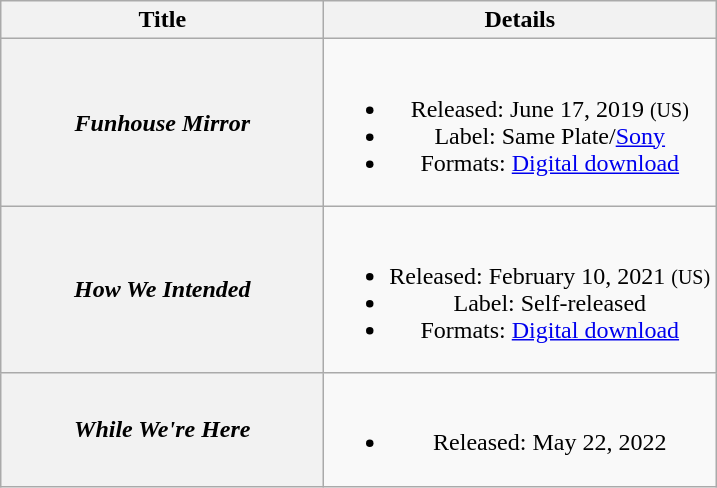<table class="wikitable plainrowheaders" style="text-align:center">
<tr>
<th scope="col" style="width:13em">Title</th>
<th scope="col">Details</th>
</tr>
<tr>
<th scope="row"><em>Funhouse Mirror</em></th>
<td><br><ul><li>Released: June 17, 2019 <small>(US)</small></li><li>Label: Same Plate/<a href='#'>Sony</a></li><li>Formats: <a href='#'>Digital download</a></li></ul></td>
</tr>
<tr>
<th scope="row"><em>How We Intended</em></th>
<td><br><ul><li>Released: February 10, 2021 <small>(US)</small></li><li>Label: Self-released</li><li>Formats: <a href='#'>Digital download</a></li></ul></td>
</tr>
<tr>
<th scope="row"><em>While We're Here</em></th>
<td><br><ul><li>Released: May 22, 2022</li></ul></td>
</tr>
</table>
